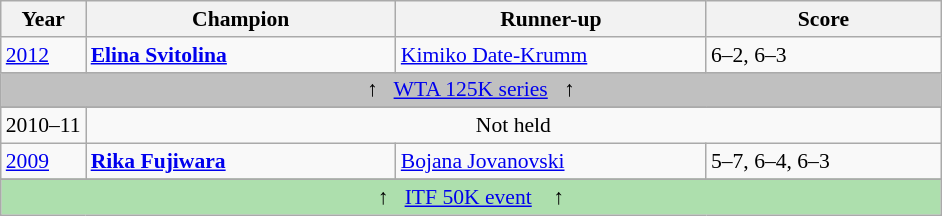<table class="wikitable" style="font-size:90%">
<tr>
<th>Year</th>
<th width="200">Champion</th>
<th width="200">Runner-up</th>
<th width="150">Score</th>
</tr>
<tr>
<td><a href='#'>2012</a></td>
<td> <strong><a href='#'>Elina Svitolina</a></strong></td>
<td> <a href='#'>Kimiko Date-Krumm</a></td>
<td>6–2, 6–3</td>
</tr>
<tr style="background:silver;">
<td colspan="5" align="center">↑   <a href='#'>WTA 125K series</a>   ↑</td>
</tr>
<tr>
</tr>
<tr>
<td>2010–11</td>
<td colspan=3 align=center>Not held</td>
</tr>
<tr>
<td><a href='#'>2009</a></td>
<td> <strong><a href='#'>Rika Fujiwara</a></strong></td>
<td> <a href='#'>Bojana Jovanovski</a></td>
<td>5–7, 6–4, 6–3</td>
</tr>
<tr>
</tr>
<tr bgcolor="#addfad">
<td colspan="5" align="center">↑   <a href='#'>ITF 50K event</a>    ↑</td>
</tr>
</table>
